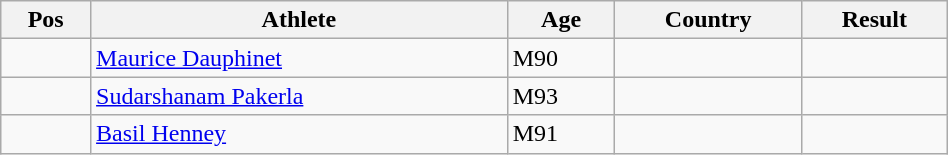<table class="wikitable"  style="text-align:center; width:50%;">
<tr>
<th>Pos</th>
<th>Athlete</th>
<th>Age</th>
<th>Country</th>
<th>Result</th>
</tr>
<tr>
<td align=center></td>
<td align=left><a href='#'>Maurice Dauphinet</a></td>
<td align=left>M90</td>
<td align=left></td>
<td></td>
</tr>
<tr>
<td align=center></td>
<td align=left><a href='#'>Sudarshanam Pakerla</a></td>
<td align=left>M93</td>
<td align=left></td>
<td></td>
</tr>
<tr>
<td align=center></td>
<td align=left><a href='#'>Basil Henney</a></td>
<td align=left>M91</td>
<td align=left></td>
<td></td>
</tr>
</table>
